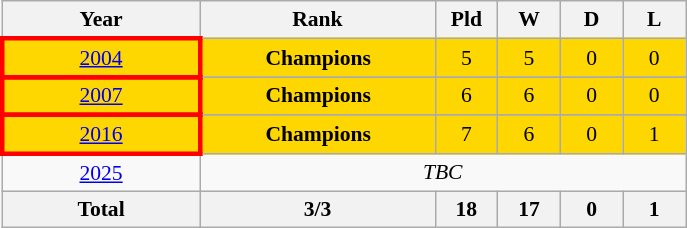<table class="wikitable" style="text-align: center;font-size:90%;">
<tr>
<th width=125>Year</th>
<th width=150>Rank</th>
<th width=35>Pld</th>
<th width=35>W</th>
<th width=35>D</th>
<th width=35>L</th>
</tr>
<tr bgcolor=gold>
<td style="border: 3px solid red"> <a href='#'>2004</a></td>
<td><strong>Champions</strong></td>
<td>5</td>
<td>5</td>
<td>0</td>
<td>0</td>
</tr>
<tr>
</tr>
<tr bgcolor=gold>
<td style="border: 3px solid red"> <a href='#'>2007</a></td>
<td><strong>Champions</strong></td>
<td>6</td>
<td>6</td>
<td>0</td>
<td>0</td>
</tr>
<tr>
</tr>
<tr bgcolor=gold>
<td style="border: 3px solid red"> <a href='#'>2016</a></td>
<td><strong>Champions</strong></td>
<td>7</td>
<td>6</td>
<td>0</td>
<td>1</td>
</tr>
<tr>
<td> <a href='#'>2025</a></td>
<td colspan=5><em>TBC</em></td>
</tr>
<tr>
<th>Total</th>
<th>3/3</th>
<th>18</th>
<th>17</th>
<th>0</th>
<th>1</th>
</tr>
</table>
